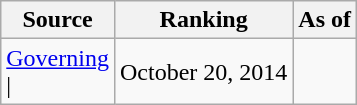<table class="wikitable" style="text-align:center">
<tr>
<th>Source</th>
<th>Ranking</th>
<th>As of</th>
</tr>
<tr>
<td align=left><a href='#'>Governing</a><br>| </td>
<td>October 20, 2014</td>
</tr>
</table>
